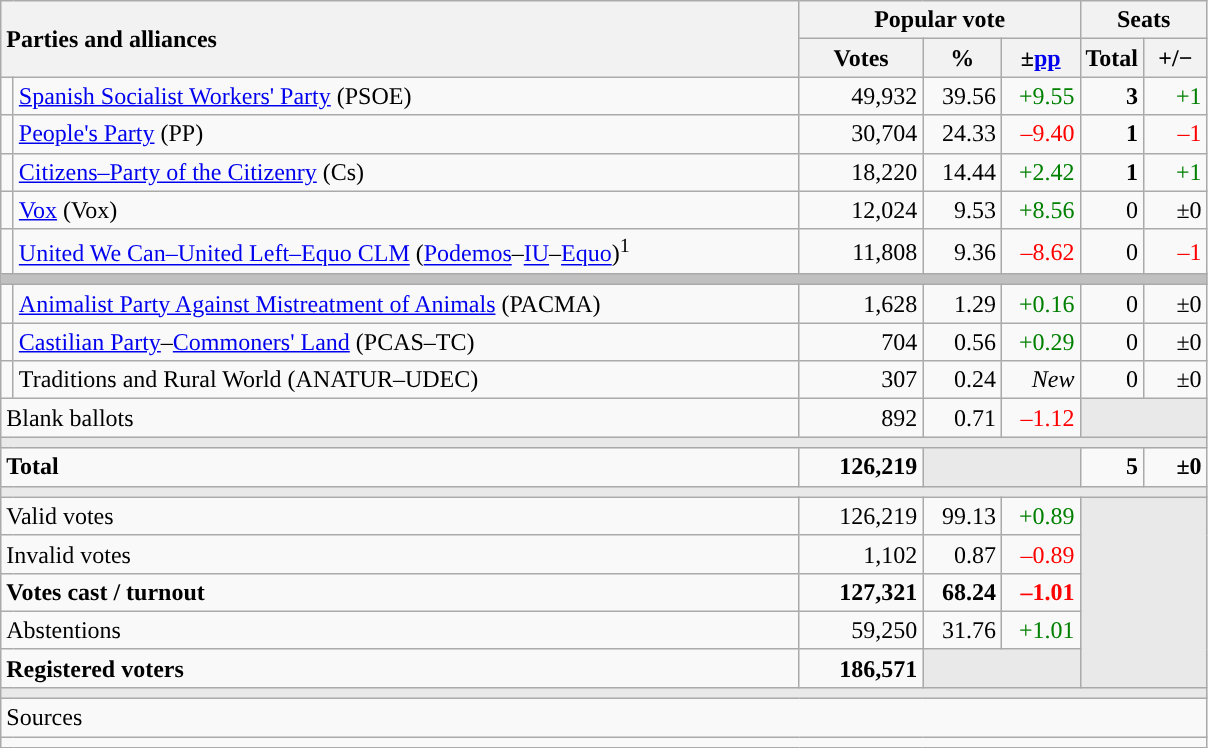<table class="wikitable" style="text-align:right;">
<tr>
<th style="text-align:left;" rowspan="2" colspan="2" width="525">Parties and alliances</th>
<th colspan="3">Popular vote</th>
<th colspan="2">Seats</th>
</tr>
<tr>
<th width="75">Votes</th>
<th width="45">%</th>
<th width="45">±<a href='#'>pp</a></th>
<th width="35">Total</th>
<th width="35">+/−</th>
</tr>
<tr>
<td width="1" style="color:inherit;background:"></td>
<td align="left"><a href='#'>Spanish Socialist Workers' Party</a> (PSOE)</td>
<td>49,932</td>
<td>39.56</td>
<td style="color:green;">+9.55</td>
<td><strong>3</strong></td>
<td style="color:green;">+1</td>
</tr>
<tr>
<td style="color:inherit;background:"></td>
<td align="left"><a href='#'>People's Party</a> (PP)</td>
<td>30,704</td>
<td>24.33</td>
<td style="color:red;">–9.40</td>
<td><strong>1</strong></td>
<td style="color:red;">–1</td>
</tr>
<tr>
<td style="color:inherit;background:"></td>
<td align="left"><a href='#'>Citizens–Party of the Citizenry</a> (Cs)</td>
<td>18,220</td>
<td>14.44</td>
<td style="color:green;">+2.42</td>
<td><strong>1</strong></td>
<td style="color:green;">+1</td>
</tr>
<tr>
<td style="color:inherit;background:"></td>
<td align="left"><a href='#'>Vox</a> (Vox)</td>
<td>12,024</td>
<td>9.53</td>
<td style="color:green;">+8.56</td>
<td>0</td>
<td>±0</td>
</tr>
<tr>
<td style="color:inherit;background:"></td>
<td align="left"><a href='#'>United We Can–United Left–Equo CLM</a> (<a href='#'>Podemos</a>–<a href='#'>IU</a>–<a href='#'>Equo</a>)<sup>1</sup></td>
<td>11,808</td>
<td>9.36</td>
<td style="color:red;">–8.62</td>
<td>0</td>
<td style="color:red;">–1</td>
</tr>
<tr>
<td colspan="7" bgcolor="#C0C0C0"></td>
</tr>
<tr>
<td style="color:inherit;background:"></td>
<td align="left"><a href='#'>Animalist Party Against Mistreatment of Animals</a> (PACMA)</td>
<td>1,628</td>
<td>1.29</td>
<td style="color:green;">+0.16</td>
<td>0</td>
<td>±0</td>
</tr>
<tr>
<td style="color:inherit;background:"></td>
<td align="left"><a href='#'>Castilian Party</a>–<a href='#'>Commoners' Land</a> (PCAS–TC)</td>
<td>704</td>
<td>0.56</td>
<td style="color:green;">+0.29</td>
<td>0</td>
<td>±0</td>
</tr>
<tr>
<td style="color:inherit;background:"></td>
<td align="left">Traditions and Rural World (ANATUR–UDEC)</td>
<td>307</td>
<td>0.24</td>
<td><em>New</em></td>
<td>0</td>
<td>±0</td>
</tr>
<tr>
<td align="left" colspan="2">Blank ballots</td>
<td>892</td>
<td>0.71</td>
<td style="color:red;">–1.12</td>
<td bgcolor="#E9E9E9" colspan="2"></td>
</tr>
<tr>
<td colspan="7" bgcolor="#E9E9E9"></td>
</tr>
<tr style="font-weight:bold;">
<td align="left" colspan="2">Total</td>
<td>126,219</td>
<td bgcolor="#E9E9E9" colspan="2"></td>
<td>5</td>
<td>±0</td>
</tr>
<tr>
<td colspan="7" bgcolor="#E9E9E9"></td>
</tr>
<tr>
<td align="left" colspan="2">Valid votes</td>
<td>126,219</td>
<td>99.13</td>
<td style="color:green;">+0.89</td>
<td bgcolor="#E9E9E9" colspan="2" rowspan="5"></td>
</tr>
<tr>
<td align="left" colspan="2">Invalid votes</td>
<td>1,102</td>
<td>0.87</td>
<td style="color:red;">–0.89</td>
</tr>
<tr style="font-weight:bold;">
<td align="left" colspan="2">Votes cast / turnout</td>
<td>127,321</td>
<td>68.24</td>
<td style="color:red;">–1.01</td>
</tr>
<tr>
<td align="left" colspan="2">Abstentions</td>
<td>59,250</td>
<td>31.76</td>
<td style="color:green;">+1.01</td>
</tr>
<tr style="font-weight:bold;">
<td align="left" colspan="2">Registered voters</td>
<td>186,571</td>
<td bgcolor="#E9E9E9" colspan="2"></td>
</tr>
<tr>
<td colspan="7" bgcolor="#E9E9E9"></td>
</tr>
<tr>
<td align="left" colspan="7">Sources</td>
</tr>
<tr>
<td colspan="7" style="text-align:left; max-width:790px;"></td>
</tr>
</table>
